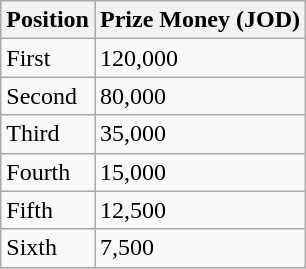<table class="wikitable">
<tr>
<th>Position</th>
<th>Prize Money (JOD)</th>
</tr>
<tr>
<td>First</td>
<td>120,000</td>
</tr>
<tr>
<td>Second</td>
<td>80,000</td>
</tr>
<tr>
<td>Third</td>
<td>35,000</td>
</tr>
<tr>
<td>Fourth</td>
<td>15,000</td>
</tr>
<tr>
<td>Fifth</td>
<td>12,500</td>
</tr>
<tr>
<td>Sixth</td>
<td>7,500</td>
</tr>
</table>
